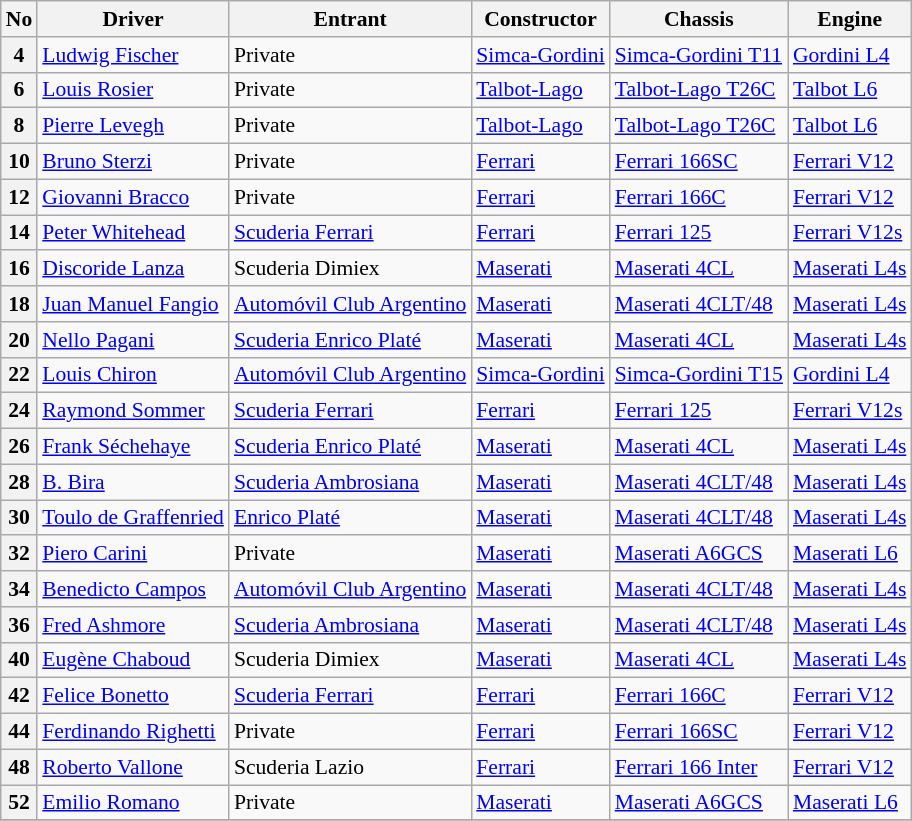<table class="wikitable" style="font-size: 90%;">
<tr>
<th>No</th>
<th>Driver</th>
<th>Entrant</th>
<th>Constructor</th>
<th>Chassis</th>
<th>Engine</th>
</tr>
<tr>
<th>4</th>
<td> <a href='#'>Ludwig Fischer</a></td>
<td>Private</td>
<td><a href='#'>Simca-Gordini</a></td>
<td><a href='#'>Simca-Gordini T11</a></td>
<td><a href='#'>Gordini L4</a></td>
</tr>
<tr>
<th>6</th>
<td> <a href='#'>Louis Rosier</a></td>
<td>Private</td>
<td><a href='#'>Talbot-Lago</a></td>
<td><a href='#'>Talbot-Lago T26C</a></td>
<td><a href='#'>Talbot L6</a></td>
</tr>
<tr>
<th>8</th>
<td> <a href='#'>Pierre Levegh</a></td>
<td>Private</td>
<td><a href='#'>Talbot-Lago</a></td>
<td><a href='#'>Talbot-Lago T26C</a></td>
<td><a href='#'>Talbot L6</a></td>
</tr>
<tr>
<th>10</th>
<td> <a href='#'>Bruno Sterzi</a></td>
<td>Private</td>
<td><a href='#'>Ferrari</a></td>
<td><a href='#'>Ferrari 166SC</a></td>
<td><a href='#'>Ferrari V12</a></td>
</tr>
<tr>
<th>12</th>
<td> <a href='#'>Giovanni Bracco</a></td>
<td>Private</td>
<td><a href='#'>Ferrari</a></td>
<td><a href='#'>Ferrari 166C</a></td>
<td><a href='#'>Ferrari V12</a></td>
</tr>
<tr>
<th>14</th>
<td> <a href='#'>Peter Whitehead</a></td>
<td><a href='#'>Scuderia Ferrari</a></td>
<td><a href='#'>Ferrari</a></td>
<td><a href='#'>Ferrari 125</a></td>
<td><a href='#'>Ferrari V12s</a></td>
</tr>
<tr>
<th>16</th>
<td> <a href='#'>Discoride Lanza</a></td>
<td>Scuderia Dimiex</td>
<td><a href='#'>Maserati</a></td>
<td><a href='#'>Maserati 4CL</a></td>
<td><a href='#'>Maserati L4s</a></td>
</tr>
<tr>
<th>18</th>
<td> <a href='#'>Juan Manuel Fangio</a></td>
<td><a href='#'>Automóvil Club Argentino</a></td>
<td><a href='#'>Maserati</a></td>
<td><a href='#'>Maserati 4CLT/48</a></td>
<td><a href='#'>Maserati L4s</a></td>
</tr>
<tr>
<th>20</th>
<td> <a href='#'>Nello Pagani</a></td>
<td><a href='#'>Scuderia Enrico Platé</a></td>
<td><a href='#'>Maserati</a></td>
<td><a href='#'>Maserati 4CL</a></td>
<td><a href='#'>Maserati L4s</a></td>
</tr>
<tr>
<th>22</th>
<td> <a href='#'>Louis Chiron</a></td>
<td><a href='#'>Automóvil Club Argentino</a></td>
<td><a href='#'>Simca-Gordini</a></td>
<td><a href='#'>Simca-Gordini T15</a></td>
<td><a href='#'>Gordini L4</a></td>
</tr>
<tr>
<th>24</th>
<td> <a href='#'>Raymond Sommer</a></td>
<td><a href='#'>Scuderia Ferrari</a></td>
<td><a href='#'>Ferrari</a></td>
<td><a href='#'>Ferrari 125</a></td>
<td><a href='#'>Ferrari V12s</a></td>
</tr>
<tr>
<th>26</th>
<td> <a href='#'>Frank Séchehaye</a></td>
<td><a href='#'>Scuderia Enrico Platé</a></td>
<td><a href='#'>Maserati</a></td>
<td><a href='#'>Maserati 4CL</a></td>
<td><a href='#'>Maserati L4s</a></td>
</tr>
<tr>
<th>28</th>
<td> <a href='#'>B. Bira</a></td>
<td><a href='#'>Scuderia Ambrosiana</a></td>
<td><a href='#'>Maserati</a></td>
<td><a href='#'>Maserati 4CLT/48</a></td>
<td><a href='#'>Maserati L4s</a></td>
</tr>
<tr>
<th>30</th>
<td> <a href='#'>Toulo de Graffenried</a></td>
<td><a href='#'>Enrico Platé</a></td>
<td><a href='#'>Maserati</a></td>
<td><a href='#'>Maserati 4CLT/48</a></td>
<td><a href='#'>Maserati L4s</a></td>
</tr>
<tr>
<th>32</th>
<td> <a href='#'>Piero Carini</a></td>
<td>Private</td>
<td><a href='#'>Maserati</a></td>
<td><a href='#'>Maserati A6GCS</a></td>
<td><a href='#'>Maserati L6</a></td>
</tr>
<tr>
<th>34</th>
<td> <a href='#'>Benedicto Campos</a></td>
<td><a href='#'>Automóvil Club Argentino</a></td>
<td><a href='#'>Maserati</a></td>
<td><a href='#'>Maserati 4CLT/48</a></td>
<td><a href='#'>Maserati L4s</a></td>
</tr>
<tr>
<th>36</th>
<td> <a href='#'>Fred Ashmore</a></td>
<td><a href='#'>Scuderia Ambrosiana</a></td>
<td><a href='#'>Maserati</a></td>
<td><a href='#'>Maserati 4CLT/48</a></td>
<td><a href='#'>Maserati L4s</a></td>
</tr>
<tr>
<th>40</th>
<td> <a href='#'>Eugène Chaboud</a></td>
<td>Scuderia Dimiex</td>
<td><a href='#'>Maserati</a></td>
<td><a href='#'>Maserati 4CL</a></td>
<td><a href='#'>Maserati L4s</a></td>
</tr>
<tr>
<th>42</th>
<td> <a href='#'>Felice Bonetto</a></td>
<td><a href='#'>Scuderia Ferrari</a></td>
<td><a href='#'>Ferrari</a></td>
<td><a href='#'>Ferrari 166C</a></td>
<td><a href='#'>Ferrari V12</a></td>
</tr>
<tr>
<th>44</th>
<td> <a href='#'>Ferdinando Righetti</a></td>
<td>Private</td>
<td><a href='#'>Ferrari</a></td>
<td><a href='#'>Ferrari 166SC</a></td>
<td><a href='#'>Ferrari V12</a></td>
</tr>
<tr>
<th>48</th>
<td> <a href='#'>Roberto Vallone</a></td>
<td>Scuderia Lazio</td>
<td><a href='#'>Ferrari</a></td>
<td><a href='#'>Ferrari 166 Inter</a></td>
<td><a href='#'>Ferrari V12</a></td>
</tr>
<tr>
<th>52</th>
<td> <a href='#'>Emilio Romano</a></td>
<td>Private</td>
<td><a href='#'>Maserati</a></td>
<td><a href='#'>Maserati A6GCS</a></td>
<td><a href='#'>Maserati L6</a></td>
</tr>
<tr>
</tr>
</table>
